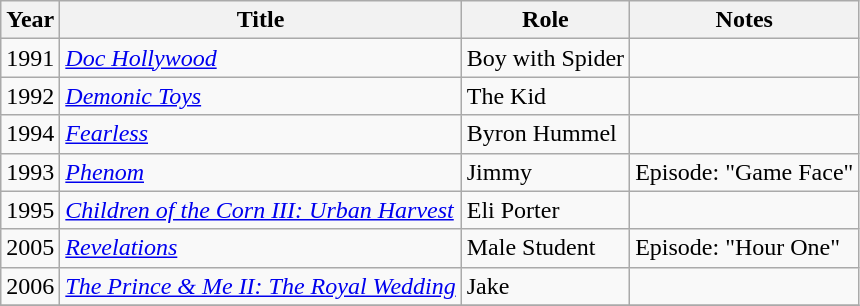<table class="wikitable sortable">
<tr>
<th>Year</th>
<th>Title</th>
<th>Role</th>
<th class="unsortable">Notes</th>
</tr>
<tr>
<td>1991</td>
<td><em><a href='#'>Doc Hollywood</a></em></td>
<td>Boy with Spider</td>
<td></td>
</tr>
<tr>
<td>1992</td>
<td><em><a href='#'>Demonic Toys</a></em></td>
<td>The Kid</td>
<td></td>
</tr>
<tr>
<td>1994</td>
<td><em><a href='#'>Fearless</a></em></td>
<td>Byron Hummel</td>
<td></td>
</tr>
<tr>
<td>1993</td>
<td><em><a href='#'>Phenom</a></em></td>
<td>Jimmy</td>
<td>Episode: "Game Face"</td>
</tr>
<tr>
<td>1995</td>
<td><em><a href='#'>Children of the Corn III: Urban Harvest</a></em></td>
<td>Eli Porter</td>
<td></td>
</tr>
<tr>
<td>2005</td>
<td><em><a href='#'>Revelations</a></em></td>
<td>Male Student</td>
<td>Episode: "Hour One"</td>
</tr>
<tr>
<td>2006</td>
<td><em><a href='#'>The Prince & Me II: The Royal Wedding</a></em></td>
<td>Jake</td>
<td></td>
</tr>
<tr>
</tr>
</table>
